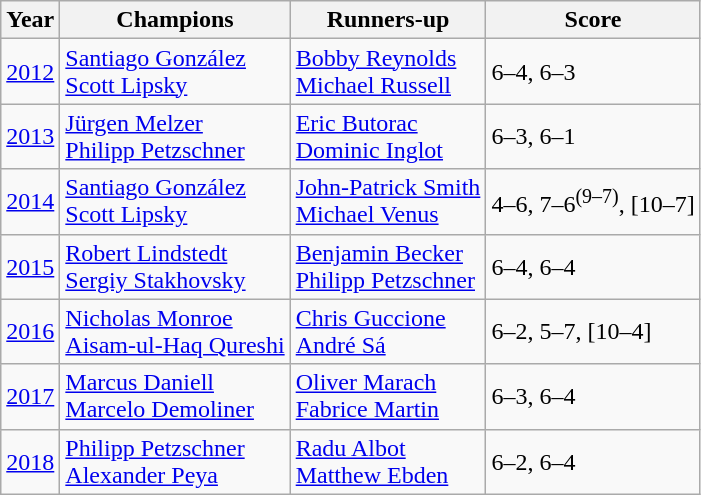<table class="wikitable">
<tr>
<th>Year</th>
<th>Champions</th>
<th>Runners-up</th>
<th>Score</th>
</tr>
<tr>
<td><a href='#'>2012</a></td>
<td> <a href='#'>Santiago González</a><br> <a href='#'>Scott Lipsky</a></td>
<td> <a href='#'>Bobby Reynolds</a><br> <a href='#'>Michael Russell</a></td>
<td>6–4, 6–3</td>
</tr>
<tr>
<td><a href='#'>2013</a></td>
<td> <a href='#'>Jürgen Melzer</a><br> <a href='#'>Philipp Petzschner</a></td>
<td> <a href='#'>Eric Butorac</a><br> <a href='#'>Dominic Inglot</a></td>
<td>6–3, 6–1</td>
</tr>
<tr>
<td><a href='#'>2014</a></td>
<td> <a href='#'>Santiago González</a><br> <a href='#'>Scott Lipsky</a></td>
<td> <a href='#'>John-Patrick Smith</a><br> <a href='#'>Michael Venus</a></td>
<td>4–6, 7–6<sup>(9–7)</sup>, [10–7]</td>
</tr>
<tr>
<td><a href='#'>2015</a></td>
<td> <a href='#'>Robert Lindstedt</a><br> <a href='#'>Sergiy Stakhovsky</a></td>
<td> <a href='#'>Benjamin Becker</a><br> <a href='#'>Philipp Petzschner</a></td>
<td>6–4, 6–4</td>
</tr>
<tr>
<td><a href='#'>2016</a></td>
<td> <a href='#'>Nicholas Monroe</a><br> <a href='#'>Aisam-ul-Haq Qureshi</a></td>
<td> <a href='#'>Chris Guccione</a><br> <a href='#'>André Sá</a></td>
<td>6–2, 5–7, [10–4]</td>
</tr>
<tr>
<td><a href='#'>2017</a></td>
<td> <a href='#'>Marcus Daniell</a><br> <a href='#'>Marcelo Demoliner</a></td>
<td> <a href='#'>Oliver Marach</a><br> <a href='#'>Fabrice Martin</a></td>
<td>6–3, 6–4</td>
</tr>
<tr>
<td><a href='#'>2018</a></td>
<td> <a href='#'>Philipp Petzschner</a><br> <a href='#'>Alexander Peya</a></td>
<td> <a href='#'>Radu Albot</a><br> <a href='#'>Matthew Ebden</a></td>
<td>6–2, 6–4</td>
</tr>
</table>
